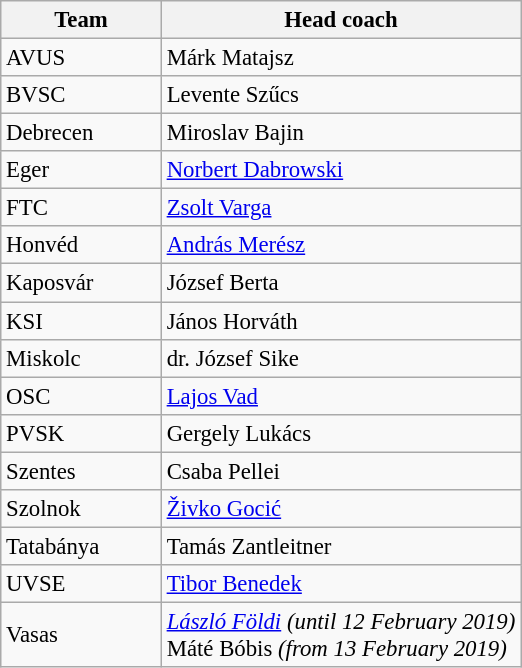<table class="wikitable" style="font-size:95%;">
<tr>
<th width=100>Team</th>
<th>Head coach</th>
</tr>
<tr>
<td> AVUS</td>
<td> Márk Matajsz</td>
</tr>
<tr>
<td> BVSC</td>
<td> Levente Szűcs</td>
</tr>
<tr>
<td> Debrecen</td>
<td> Miroslav Bajin</td>
</tr>
<tr>
<td> Eger</td>
<td> <a href='#'>Norbert Dabrowski</a></td>
</tr>
<tr>
<td> FTC</td>
<td> <a href='#'>Zsolt Varga</a></td>
</tr>
<tr>
<td> Honvéd</td>
<td> <a href='#'>András Merész</a></td>
</tr>
<tr>
<td> Kaposvár</td>
<td> József Berta</td>
</tr>
<tr>
<td> KSI</td>
<td> János Horváth</td>
</tr>
<tr>
<td> Miskolc</td>
<td> dr. József Sike</td>
</tr>
<tr>
<td> OSC</td>
<td> <a href='#'>Lajos Vad</a></td>
</tr>
<tr>
<td> PVSK</td>
<td> Gergely Lukács</td>
</tr>
<tr>
<td> Szentes</td>
<td> Csaba Pellei</td>
</tr>
<tr>
<td> Szolnok</td>
<td> <a href='#'>Živko Gocić</a></td>
</tr>
<tr>
<td> Tatabánya</td>
<td> Tamás Zantleitner</td>
</tr>
<tr>
<td> UVSE</td>
<td> <a href='#'>Tibor Benedek</a></td>
</tr>
<tr>
<td> Vasas</td>
<td> <em><a href='#'>László Földi</a> (until 12 February 2019)</em><br> Máté Bóbis <em>(from 13 February 2019)</em></td>
</tr>
</table>
